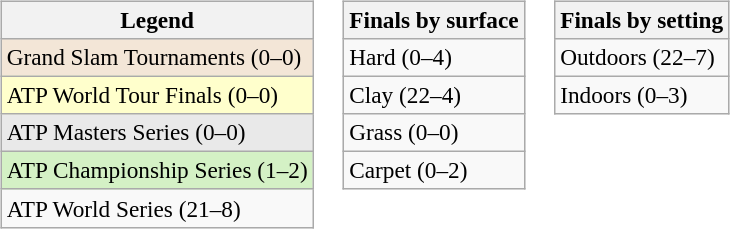<table>
<tr valign=top>
<td><br><table class=wikitable style=font-size:97%>
<tr>
<th>Legend</th>
</tr>
<tr style="background:#f3e6d7;">
<td>Grand Slam Tournaments (0–0)</td>
</tr>
<tr style="background:#ffc;">
<td>ATP World Tour Finals (0–0)</td>
</tr>
<tr style="background:#e9e9e9;">
<td>ATP Masters Series (0–0)</td>
</tr>
<tr style="background:#d4f1c5;">
<td>ATP Championship Series (1–2)</td>
</tr>
<tr>
<td>ATP World Series (21–8)</td>
</tr>
</table>
</td>
<td><br><table class=wikitable style=font-size:97%>
<tr>
<th>Finals by surface</th>
</tr>
<tr>
<td>Hard (0–4)</td>
</tr>
<tr>
<td>Clay (22–4)</td>
</tr>
<tr>
<td>Grass (0–0)</td>
</tr>
<tr>
<td>Carpet (0–2)</td>
</tr>
</table>
</td>
<td><br><table class=wikitable style=font-size:97%>
<tr>
<th>Finals by setting</th>
</tr>
<tr>
<td>Outdoors (22–7)</td>
</tr>
<tr>
<td>Indoors (0–3)</td>
</tr>
</table>
</td>
</tr>
</table>
